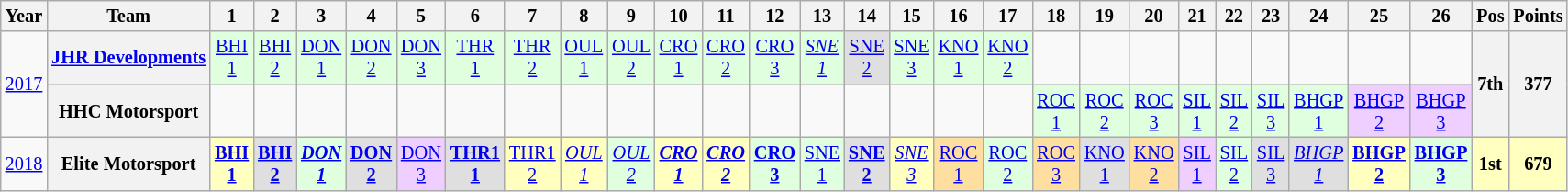<table class="wikitable" style="text-align:center; font-size:85%">
<tr>
<th>Year</th>
<th>Team</th>
<th>1</th>
<th>2</th>
<th>3</th>
<th>4</th>
<th>5</th>
<th>6</th>
<th>7</th>
<th>8</th>
<th>9</th>
<th>10</th>
<th>11</th>
<th>12</th>
<th>13</th>
<th>14</th>
<th>15</th>
<th>16</th>
<th>17</th>
<th>18</th>
<th>19</th>
<th>20</th>
<th>21</th>
<th>22</th>
<th>23</th>
<th>24</th>
<th>25</th>
<th>26</th>
<th>Pos</th>
<th>Points</th>
</tr>
<tr>
<td rowspan=2><a href='#'>2017</a></td>
<th nowrap><a href='#'>JHR Developments</a></th>
<td style="background:#dfffdf;"><a href='#'>BHI<br>1</a><br></td>
<td style="background:#dfffdf;"><a href='#'>BHI<br>2</a><br></td>
<td style="background:#dfffdf;"><a href='#'>DON<br>1</a><br></td>
<td style="background:#dfffdf;"><a href='#'>DON<br>2</a><br></td>
<td style="background:#dfffdf;"><a href='#'>DON<br>3</a><br></td>
<td style="background:#dfffdf;"><a href='#'>THR<br>1</a><br></td>
<td style="background:#dfffdf;"><a href='#'>THR<br>2</a><br></td>
<td style="background:#dfffdf;"><a href='#'>OUL<br>1</a><br></td>
<td style="background:#dfffdf;"><a href='#'>OUL<br>2</a><br></td>
<td style="background:#dfffdf;"><a href='#'>CRO<br>1</a><br></td>
<td style="background:#dfffdf;"><a href='#'>CRO<br>2</a><br></td>
<td style="background:#dfffdf;"><a href='#'>CRO<br>3</a><br></td>
<td style="background:#dfffdf;"><em><a href='#'>SNE<br>1</a></em><br></td>
<td style="background:#dfdfdf;"><a href='#'>SNE<br>2</a><br></td>
<td style="background:#dfffdf;"><a href='#'>SNE<br>3</a><br></td>
<td style="background:#dfffdf;"><a href='#'>KNO<br>1</a><br></td>
<td style="background:#dfffdf;"><a href='#'>KNO<br>2</a><br></td>
<td></td>
<td></td>
<td></td>
<td></td>
<td></td>
<td></td>
<td></td>
<td></td>
<td></td>
<th rowspan=2>7th</th>
<th rowspan=2>377</th>
</tr>
<tr>
<th nowrap>HHC Motorsport</th>
<td></td>
<td></td>
<td></td>
<td></td>
<td></td>
<td></td>
<td></td>
<td></td>
<td></td>
<td></td>
<td></td>
<td></td>
<td></td>
<td></td>
<td></td>
<td></td>
<td></td>
<td style="background:#dfffdf;"><a href='#'>ROC<br>1</a><br></td>
<td style="background:#dfffdf;"><a href='#'>ROC<br>2</a><br></td>
<td style="background:#dfffdf;"><a href='#'>ROC<br>3</a><br></td>
<td style="background:#dfffdf;"><a href='#'>SIL<br>1</a><br></td>
<td style="background:#dfffdf;"><a href='#'>SIL<br>2</a><br></td>
<td style="background:#dfffdf;"><a href='#'>SIL<br>3</a><br></td>
<td style="background:#dfffdf;"><a href='#'>BHGP<br>1</a><br></td>
<td style="background:#efcfff;"><a href='#'>BHGP<br>2</a><br></td>
<td style="background:#efcfff;"><a href='#'>BHGP<br>3</a><br></td>
</tr>
<tr>
<td><a href='#'>2018</a></td>
<th nowrap>Elite Motorsport</th>
<td style="background:#ffffbf;"><strong><a href='#'>BHI<br>1</a></strong><br></td>
<td style="background:#dfdfdf;"><strong><a href='#'>BHI<br>2</a></strong><br></td>
<td style="background:#dfffdf;"><strong><em><a href='#'>DON<br>1</a></em></strong><br></td>
<td style="background:#dfdfdf;"><strong><a href='#'>DON<br>2</a></strong><br></td>
<td style="background:#efcfff;"><a href='#'>DON<br>3</a><br></td>
<td style="background:#dfdfdf;"><strong><a href='#'>THR1<br>1</a></strong><br></td>
<td style="background:#ffffbf;"><a href='#'>THR1<br>2</a><br></td>
<td style="background:#ffffbf;"><em><a href='#'>OUL<br>1</a></em><br></td>
<td style="background:#dfffdf;"><em><a href='#'>OUL<br>2</a></em><br></td>
<td style="background:#ffffbf;"><strong><em><a href='#'>CRO<br>1</a></em></strong><br></td>
<td style="background:#ffffbf;"><strong><em><a href='#'>CRO<br>2</a></em></strong><br></td>
<td style="background:#dfffdf;"><strong><a href='#'>CRO<br>3</a></strong><br></td>
<td style="background:#dfffdf;"><a href='#'>SNE<br>1</a><br></td>
<td style="background:#dfdfdf;"><strong><a href='#'>SNE<br>2</a></strong><br></td>
<td style="background:#ffffbf;"><em><a href='#'>SNE<br>3</a></em><br></td>
<td style="background:#ffdf9f;"><a href='#'>ROC<br>1</a><br></td>
<td style="background:#dfffdf;"><a href='#'>ROC<br>2</a><br></td>
<td style="background:#ffdf9f;"><a href='#'>ROC<br>3</a><br></td>
<td style="background:#dfdfdf;"><a href='#'>KNO<br>1</a><br></td>
<td style="background:#ffdf9f;"><a href='#'>KNO<br>2</a><br></td>
<td style="background:#efcfff;"><a href='#'>SIL<br>1</a><br></td>
<td style="background:#dfffdf;"><a href='#'>SIL<br>2</a><br></td>
<td style="background:#dfdfdf;"><a href='#'>SIL<br>3</a><br></td>
<td style="background:#dfdfdf;"><em><a href='#'>BHGP<br>1</a></em><br></td>
<td style="background:#ffffbf;"><strong><a href='#'>BHGP<br>2</a></strong><br></td>
<td style="background:#dfffdf;"><strong><a href='#'>BHGP<br>3</a></strong><br></td>
<th style="background:#ffffbf;">1st</th>
<th style="background:#ffffbf;">679</th>
</tr>
</table>
